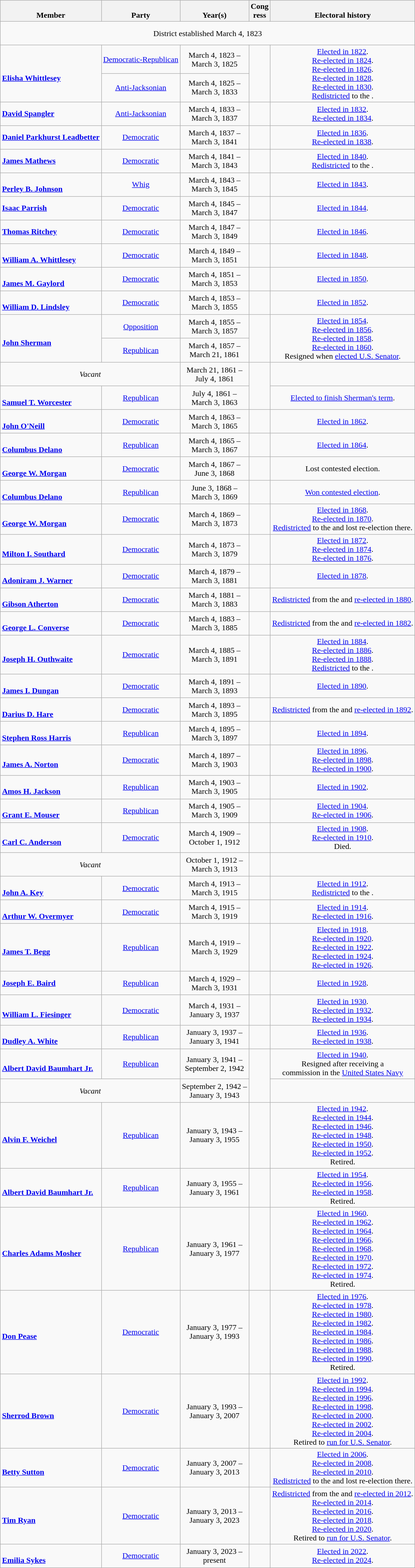<table class=wikitable style="text-align:center">
<tr valign=bottom>
<th>Member</th>
<th>Party</th>
<th>Year(s)</th>
<th>Cong<br>ress</th>
<th>Electoral history</th>
</tr>
<tr style="height:3em">
<td colspan=5>District established March 4, 1823</td>
</tr>
<tr style="height:3em">
<td rowspan=2 align=left><br><strong><a href='#'>Elisha Whittlesey</a></strong><br></td>
<td><a href='#'>Democratic-Republican</a></td>
<td nowrap>March 4, 1823 –<br>March 3, 1825</td>
<td rowspan=2></td>
<td rowspan=2><a href='#'>Elected in 1822</a>.<br><a href='#'>Re-elected in 1824</a>.<br><a href='#'>Re-elected in 1826</a>.<br><a href='#'>Re-elected in 1828</a>.<br><a href='#'>Re-elected in 1830</a>.<br><a href='#'>Redistricted</a> to the .</td>
</tr>
<tr style="height:3em">
<td><a href='#'>Anti-Jacksonian</a></td>
<td nowrap>March 4, 1825 –<br>March 3, 1833</td>
</tr>
<tr style="height:3em">
<td align=left><strong><a href='#'>David Spangler</a></strong><br></td>
<td><a href='#'>Anti-Jacksonian</a></td>
<td nowrap>March 4, 1833 –<br>March 3, 1837</td>
<td></td>
<td><a href='#'>Elected in 1832</a>.<br><a href='#'>Re-elected in 1834</a>.<br></td>
</tr>
<tr style="height:3em">
<td align=left><strong><a href='#'>Daniel Parkhurst Leadbetter</a></strong><br></td>
<td><a href='#'>Democratic</a></td>
<td nowrap>March 4, 1837 –<br>March 3, 1841</td>
<td></td>
<td><a href='#'>Elected in 1836</a>.<br> <a href='#'>Re-elected in 1838</a>.<br></td>
</tr>
<tr style="height:3em">
<td align=left><strong><a href='#'>James Mathews</a></strong><br></td>
<td><a href='#'>Democratic</a></td>
<td nowrap>March 4, 1841 –<br>March 3, 1843</td>
<td></td>
<td><a href='#'>Elected in 1840</a>.<br><a href='#'>Redistricted</a> to the .</td>
</tr>
<tr style="height:3em">
<td align=left><br><strong><a href='#'>Perley B. Johnson</a></strong><br></td>
<td><a href='#'>Whig</a></td>
<td nowrap>March 4, 1843 –<br>March 3, 1845</td>
<td></td>
<td><a href='#'>Elected in 1843</a>.<br></td>
</tr>
<tr style="height:3em">
<td align=left><strong><a href='#'>Isaac Parrish</a></strong><br></td>
<td><a href='#'>Democratic</a></td>
<td nowrap>March 4, 1845 –<br>March 3, 1847</td>
<td></td>
<td><a href='#'>Elected in 1844</a>.<br></td>
</tr>
<tr style="height:3em">
<td align=left><strong><a href='#'>Thomas Ritchey</a></strong><br></td>
<td><a href='#'>Democratic</a></td>
<td nowrap>March 4, 1847 –<br>March 3, 1849</td>
<td></td>
<td><a href='#'>Elected in 1846</a>.<br></td>
</tr>
<tr style="height:3em">
<td align=left><br><strong><a href='#'>William A. Whittlesey</a></strong><br></td>
<td><a href='#'>Democratic</a></td>
<td nowrap>March 4, 1849 –<br>March 3, 1851</td>
<td></td>
<td><a href='#'>Elected in 1848</a>.<br></td>
</tr>
<tr style="height:3em">
<td align=left><br><strong><a href='#'>James M. Gaylord</a></strong><br></td>
<td><a href='#'>Democratic</a></td>
<td nowrap>March 4, 1851 –<br>March 3, 1853</td>
<td></td>
<td><a href='#'>Elected in 1850</a>.<br></td>
</tr>
<tr style="height:3em">
<td align=left><br><strong><a href='#'>William D. Lindsley</a></strong><br></td>
<td><a href='#'>Democratic</a></td>
<td nowrap>March 4, 1853 –<br>March 3, 1855</td>
<td></td>
<td><a href='#'>Elected in 1852</a>.<br></td>
</tr>
<tr style="height:3em">
<td rowspan=2 align=left><br><strong><a href='#'>John Sherman</a></strong><br></td>
<td><a href='#'>Opposition</a></td>
<td nowrap>March 4, 1855 –<br>March 3, 1857</td>
<td rowspan=2></td>
<td rowspan=2><a href='#'>Elected in 1854</a>.<br><a href='#'>Re-elected in 1856</a>.<br><a href='#'>Re-elected in 1858</a>.<br><a href='#'>Re-elected in 1860</a>.<br>Resigned when <a href='#'>elected U.S. Senator</a>.</td>
</tr>
<tr style="height:3em">
<td><a href='#'>Republican</a></td>
<td nowrap>March 4, 1857 –<br>March 21, 1861</td>
</tr>
<tr style="height:3em">
<td colspan=2><em>Vacant</em></td>
<td nowrap>March 21, 1861 –<br>July 4, 1861</td>
<td rowspan=2></td>
<td></td>
</tr>
<tr style="height:3em">
<td align=left><br><strong><a href='#'>Samuel T. Worcester</a></strong><br></td>
<td><a href='#'>Republican</a></td>
<td nowrap>July 4, 1861 –<br>March 3, 1863</td>
<td><a href='#'>Elected to finish Sherman's term</a>.<br></td>
</tr>
<tr style="height:3em">
<td align=left><br><strong><a href='#'>John O'Neill</a></strong><br></td>
<td><a href='#'>Democratic</a></td>
<td nowrap>March 4, 1863 –<br>March 3, 1865</td>
<td></td>
<td><a href='#'>Elected in 1862</a>.<br></td>
</tr>
<tr style="height:3em">
<td align=left><br><strong><a href='#'>Columbus Delano</a></strong><br></td>
<td><a href='#'>Republican</a></td>
<td nowrap>March 4, 1865 –<br>March 3, 1867</td>
<td></td>
<td><a href='#'>Elected in 1864</a>.<br></td>
</tr>
<tr style="height:3em">
<td align=left><br><strong><a href='#'>George W. Morgan</a></strong><br></td>
<td><a href='#'>Democratic</a></td>
<td nowrap>March 4, 1867 –<br>June 3, 1868</td>
<td></td>
<td>Lost contested election.</td>
</tr>
<tr style="height:3em">
<td align=left><br><strong><a href='#'>Columbus Delano</a></strong><br></td>
<td><a href='#'>Republican</a></td>
<td nowrap>June 3, 1868 –<br>March 3, 1869</td>
<td></td>
<td><a href='#'>Won contested election</a>.<br></td>
</tr>
<tr style="height:3em">
<td align=left><br><strong><a href='#'>George W. Morgan</a></strong><br></td>
<td><a href='#'>Democratic</a></td>
<td nowrap>March 4, 1869 –<br>March 3, 1873</td>
<td></td>
<td><a href='#'>Elected in 1868</a>.<br><a href='#'>Re-elected in 1870</a>.<br><a href='#'>Redistricted</a> to the  and lost re-election there.</td>
</tr>
<tr style="height:3em">
<td align=left><br><strong><a href='#'>Milton I. Southard</a></strong><br></td>
<td><a href='#'>Democratic</a></td>
<td nowrap>March 4, 1873 –<br>March 3, 1879</td>
<td></td>
<td><a href='#'>Elected in 1872</a>.<br><a href='#'>Re-elected in 1874</a>.<br><a href='#'>Re-elected in 1876</a>.<br></td>
</tr>
<tr style="height:3em">
<td align=left><br><strong><a href='#'>Adoniram J. Warner</a></strong><br></td>
<td><a href='#'>Democratic</a></td>
<td nowrap>March 4, 1879 –<br>March 3, 1881</td>
<td></td>
<td><a href='#'>Elected in 1878</a>.<br></td>
</tr>
<tr style="height:3em">
<td align=left><br><strong><a href='#'>Gibson Atherton</a></strong><br></td>
<td><a href='#'>Democratic</a></td>
<td nowrap>March 4, 1881 –<br>March 3, 1883</td>
<td></td>
<td><a href='#'>Redistricted</a> from the  and <a href='#'>re-elected in 1880</a>.<br></td>
</tr>
<tr style="height:3em">
<td align=left><br><strong><a href='#'>George L. Converse</a></strong><br></td>
<td><a href='#'>Democratic</a></td>
<td nowrap>March 4, 1883 –<br>March 3, 1885</td>
<td></td>
<td><a href='#'>Redistricted</a> from the  and <a href='#'>re-elected in 1882</a>.<br></td>
</tr>
<tr style="height:3em">
<td align=left><br><strong><a href='#'>Joseph H. Outhwaite</a></strong><br></td>
<td><a href='#'>Democratic</a></td>
<td nowrap>March 4, 1885 –<br>March 3, 1891</td>
<td></td>
<td><a href='#'>Elected in 1884</a>.<br><a href='#'>Re-elected in 1886</a>.<br><a href='#'>Re-elected in 1888</a>.<br><a href='#'>Redistricted</a> to the .</td>
</tr>
<tr style="height:3em">
<td align=left><br><strong><a href='#'>James I. Dungan</a></strong><br></td>
<td><a href='#'>Democratic</a></td>
<td nowrap>March 4, 1891 –<br>March 3, 1893</td>
<td></td>
<td><a href='#'>Elected in 1890</a>.<br></td>
</tr>
<tr style="height:3em">
<td align=left><br><strong><a href='#'>Darius D. Hare</a></strong><br></td>
<td><a href='#'>Democratic</a></td>
<td nowrap>March 4, 1893 –<br>March 3, 1895</td>
<td></td>
<td><a href='#'>Redistricted</a> from the  and <a href='#'>re-elected in 1892</a>.<br></td>
</tr>
<tr style="height:3em">
<td align=left><br><strong><a href='#'>Stephen Ross Harris</a></strong><br></td>
<td><a href='#'>Republican</a></td>
<td nowrap>March 4, 1895 –<br>March 3, 1897</td>
<td></td>
<td><a href='#'>Elected in 1894</a>.<br></td>
</tr>
<tr style="height:3em">
<td align=left><br><strong><a href='#'>James A. Norton</a></strong><br></td>
<td><a href='#'>Democratic</a></td>
<td nowrap>March 4, 1897 –<br>March 3, 1903</td>
<td></td>
<td><a href='#'>Elected in 1896</a>.<br><a href='#'>Re-elected in 1898</a>.<br><a href='#'>Re-elected in 1900</a>.<br></td>
</tr>
<tr style="height:3em">
<td align=left><br><strong><a href='#'>Amos H. Jackson</a></strong><br></td>
<td><a href='#'>Republican</a></td>
<td nowrap>March 4, 1903 –<br>March 3, 1905</td>
<td></td>
<td><a href='#'>Elected in 1902</a>.<br></td>
</tr>
<tr style="height:3em">
<td align=left><br><strong><a href='#'>Grant E. Mouser</a></strong><br></td>
<td><a href='#'>Republican</a></td>
<td nowrap>March 4, 1905 –<br>March 3, 1909</td>
<td></td>
<td><a href='#'>Elected in 1904</a>.<br><a href='#'>Re-elected in 1906</a>.<br></td>
</tr>
<tr style="height:3em">
<td align=left><br><strong><a href='#'>Carl C. Anderson</a></strong><br></td>
<td><a href='#'>Democratic</a></td>
<td nowrap>March 4, 1909 –<br>October 1, 1912</td>
<td></td>
<td><a href='#'>Elected in 1908</a>.<br><a href='#'>Re-elected in 1910</a>.<br>Died.</td>
</tr>
<tr style="height:3em">
<td colspan=2><em>Vacant</em></td>
<td nowrap>October 1, 1912 –<br>March 3, 1913</td>
<td></td>
<td></td>
</tr>
<tr style="height:3em">
<td align=left><br><strong><a href='#'>John A. Key</a></strong><br></td>
<td><a href='#'>Democratic</a></td>
<td nowrap>March 4, 1913 –<br>March 3, 1915</td>
<td></td>
<td><a href='#'>Elected in 1912</a>.<br><a href='#'>Redistricted</a> to the .</td>
</tr>
<tr style="height:3em">
<td align=left><br><strong><a href='#'>Arthur W. Overmyer</a></strong><br></td>
<td><a href='#'>Democratic</a></td>
<td nowrap>March 4, 1915 –<br>March 3, 1919</td>
<td></td>
<td><a href='#'>Elected in 1914</a>.<br><a href='#'>Re-elected in 1916</a>.<br></td>
</tr>
<tr style="height:3em">
<td align=left><br><strong><a href='#'>James T. Begg</a></strong><br></td>
<td><a href='#'>Republican</a></td>
<td nowrap>March 4, 1919 –<br>March 3, 1929</td>
<td></td>
<td><a href='#'>Elected in 1918</a>.<br><a href='#'>Re-elected in 1920</a>.<br><a href='#'>Re-elected in 1922</a>.<br><a href='#'>Re-elected in 1924</a>.<br><a href='#'>Re-elected in 1926</a>.<br></td>
</tr>
<tr style="height:3em">
<td align=left><strong><a href='#'>Joseph E. Baird</a></strong><br></td>
<td><a href='#'>Republican</a></td>
<td nowrap>March 4, 1929 –<br>March 3, 1931</td>
<td></td>
<td><a href='#'>Elected in 1928</a>.<br></td>
</tr>
<tr style="height:3em">
<td align=left><br><strong><a href='#'>William L. Fiesinger</a></strong><br></td>
<td><a href='#'>Democratic</a></td>
<td nowrap>March 4, 1931 –<br>January 3, 1937</td>
<td></td>
<td><a href='#'>Elected in 1930</a>.<br><a href='#'>Re-elected in 1932</a>.<br><a href='#'>Re-elected in 1934</a>.<br></td>
</tr>
<tr style="height:3em">
<td align=left><br><strong><a href='#'>Dudley A. White</a></strong><br></td>
<td><a href='#'>Republican</a></td>
<td nowrap>January 3, 1937 –<br>January 3, 1941</td>
<td></td>
<td><a href='#'>Elected in 1936</a>.<br><a href='#'>Re-elected in 1938</a>.<br></td>
</tr>
<tr style="height:3em">
<td align=left><br><strong><a href='#'>Albert David Baumhart Jr.</a></strong><br></td>
<td><a href='#'>Republican</a></td>
<td nowrap>January 3, 1941 –<br>September 2, 1942</td>
<td rowspan=2></td>
<td><a href='#'>Elected in 1940</a>.<br>Resigned after receiving a<br>commission in the <a href='#'>United States Navy</a></td>
</tr>
<tr style="height:3em">
<td colspan=2><em>Vacant</em></td>
<td nowrap>September 2, 1942 –<br>January 3, 1943</td>
<td></td>
</tr>
<tr style="height:3em">
<td align=left><br><strong><a href='#'>Alvin F. Weichel</a></strong><br></td>
<td><a href='#'>Republican</a></td>
<td nowrap>January 3, 1943 –<br>January 3, 1955</td>
<td></td>
<td><a href='#'>Elected in 1942</a>.<br><a href='#'>Re-elected in 1944</a>.<br><a href='#'>Re-elected in 1946</a>.<br><a href='#'>Re-elected in 1948</a>.<br><a href='#'>Re-elected in 1950</a>.<br><a href='#'>Re-elected in 1952</a>.<br>Retired.</td>
</tr>
<tr style="height:3em">
<td align=left><br><strong><a href='#'>Albert David Baumhart Jr.</a></strong><br></td>
<td><a href='#'>Republican</a></td>
<td nowrap>January 3, 1955 –<br>January 3, 1961</td>
<td></td>
<td><a href='#'>Elected in 1954</a>.<br><a href='#'>Re-elected in 1956</a>.<br><a href='#'>Re-elected in 1958</a>.<br>Retired.</td>
</tr>
<tr style="height:3em">
<td align=left><br><strong><a href='#'>Charles Adams Mosher</a></strong><br></td>
<td><a href='#'>Republican</a></td>
<td nowrap>January 3, 1961 –<br>January 3, 1977</td>
<td></td>
<td><a href='#'>Elected in 1960</a>.<br><a href='#'>Re-elected in 1962</a>.<br><a href='#'>Re-elected in 1964</a>.<br><a href='#'>Re-elected in 1966</a>.<br><a href='#'>Re-elected in 1968</a>.<br><a href='#'>Re-elected in 1970</a>.<br><a href='#'>Re-elected in 1972</a>.<br><a href='#'>Re-elected in 1974</a>.<br>Retired.</td>
</tr>
<tr style="height:3em">
<td align=left><br><strong><a href='#'>Don Pease</a></strong><br></td>
<td><a href='#'>Democratic</a></td>
<td nowrap>January 3, 1977 –<br>January 3, 1993</td>
<td></td>
<td><a href='#'>Elected in 1976</a>.<br><a href='#'>Re-elected in 1978</a>.<br><a href='#'>Re-elected in 1980</a>.<br><a href='#'>Re-elected in 1982</a>.<br><a href='#'>Re-elected in 1984</a>.<br><a href='#'>Re-elected in 1986</a>.<br><a href='#'>Re-elected in 1988</a>.<br><a href='#'>Re-elected in 1990</a>.<br>Retired.</td>
</tr>
<tr style="height:3em">
<td align=left><br><strong><a href='#'>Sherrod Brown</a></strong><br></td>
<td><a href='#'>Democratic</a></td>
<td nowrap>January 3, 1993 –<br>January 3, 2007</td>
<td></td>
<td><a href='#'>Elected in 1992</a>.<br><a href='#'>Re-elected in 1994</a>.<br><a href='#'>Re-elected in 1996</a>.<br><a href='#'>Re-elected in 1998</a>.<br><a href='#'>Re-elected in 2000</a>.<br><a href='#'>Re-elected in 2002</a>.<br><a href='#'>Re-elected in 2004</a>.<br>Retired to <a href='#'>run for U.S. Senator</a>.</td>
</tr>
<tr style="height:3em">
<td align=left><br><strong><a href='#'>Betty Sutton</a></strong><br></td>
<td><a href='#'>Democratic</a></td>
<td nowrap>January 3, 2007 –<br>January 3, 2013</td>
<td></td>
<td><a href='#'>Elected in 2006</a>.<br><a href='#'>Re-elected in 2008</a>.<br><a href='#'>Re-elected in 2010</a>.<br><a href='#'>Redistricted</a> to the  and lost re-election there.</td>
</tr>
<tr style="height:3em">
<td align=left><br><strong><a href='#'>Tim Ryan</a></strong><br></td>
<td><a href='#'>Democratic</a></td>
<td nowrap>January 3, 2013 –<br>January 3, 2023</td>
<td></td>
<td><a href='#'>Redistricted</a> from the  and <a href='#'>re-elected in 2012</a>.<br><a href='#'>Re-elected in 2014</a>.<br><a href='#'>Re-elected in 2016</a>.<br><a href='#'>Re-elected in 2018</a>.<br><a href='#'>Re-elected in 2020</a>.<br>Retired to <a href='#'>run for U.S. Senator</a>.</td>
</tr>
<tr style="height:3em">
<td align=left><br><strong><a href='#'>Emilia Sykes</a></strong><br></td>
<td><a href='#'>Democratic</a></td>
<td nowrap>January 3, 2023 –<br>present</td>
<td></td>
<td><a href='#'>Elected in 2022</a>.<br><a href='#'>Re-elected in 2024</a>.</td>
</tr>
</table>
